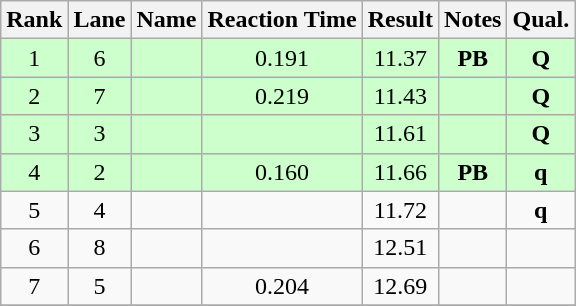<table class="wikitable" style="text-align:center">
<tr>
<th>Rank</th>
<th>Lane</th>
<th>Name</th>
<th>Reaction Time</th>
<th>Result</th>
<th>Notes</th>
<th>Qual.</th>
</tr>
<tr bgcolor=ccffcc>
<td>1</td>
<td>6</td>
<td align="left"></td>
<td>0.191</td>
<td>11.37</td>
<td><strong>PB</strong></td>
<td><strong>Q</strong></td>
</tr>
<tr bgcolor=ccffcc>
<td>2</td>
<td>7</td>
<td align="left"></td>
<td>0.219</td>
<td>11.43</td>
<td></td>
<td><strong>Q</strong></td>
</tr>
<tr bgcolor=ccffcc>
<td>3</td>
<td>3</td>
<td align="left"></td>
<td></td>
<td>11.61</td>
<td></td>
<td><strong>Q</strong></td>
</tr>
<tr bgcolor=ccffcc>
<td>4</td>
<td>2</td>
<td align="left"></td>
<td>0.160</td>
<td>11.66</td>
<td><strong>PB</strong></td>
<td><strong>q</strong></td>
</tr>
<tr -bgcolor=ccffcc>
<td>5</td>
<td>4</td>
<td align="left"></td>
<td></td>
<td>11.72</td>
<td></td>
<td><strong>q</strong></td>
</tr>
<tr>
<td>6</td>
<td>8</td>
<td align="left"></td>
<td></td>
<td>12.51</td>
<td></td>
<td></td>
</tr>
<tr>
<td>7</td>
<td>5</td>
<td align="left"></td>
<td>0.204</td>
<td>12.69</td>
<td></td>
<td></td>
</tr>
<tr>
</tr>
</table>
